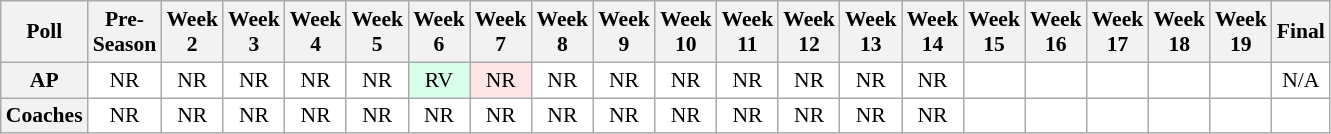<table class="wikitable" style="white-space:nowrap;font-size:90%">
<tr>
<th>Poll</th>
<th>Pre-<br>Season</th>
<th>Week<br>2</th>
<th>Week<br>3</th>
<th>Week<br>4</th>
<th>Week<br>5</th>
<th>Week<br>6</th>
<th>Week<br>7</th>
<th>Week<br>8</th>
<th>Week<br>9</th>
<th>Week<br>10</th>
<th>Week<br>11</th>
<th>Week<br>12</th>
<th>Week<br>13</th>
<th>Week<br>14</th>
<th>Week<br>15</th>
<th>Week<br>16</th>
<th>Week<br>17</th>
<th>Week<br>18</th>
<th>Week<br>19</th>
<th>Final</th>
</tr>
<tr style="text-align:center;">
<th>AP</th>
<td style="background:#FFFFFF;">NR</td>
<td style="background:#FFFFFF;">NR</td>
<td style="background:#FFFFFF;">NR</td>
<td style="background:#FFFFFF;">NR</td>
<td style="background:#FFFFFF;">NR</td>
<td style="background:#D8FFEB;">RV</td>
<td style="background:#FFE6E6;">NR</td>
<td style="background:#FFFFFF;">NR</td>
<td style="background:#FFFFFF;">NR</td>
<td style="background:#FFFFFF;">NR</td>
<td style="background:#FFFFFF;">NR</td>
<td style="background:#FFFFFF;">NR</td>
<td style="background:#FFFFFF;">NR</td>
<td style="background:#FFFFFF;">NR</td>
<td style="background:#FFFFFF;"></td>
<td style="background:#FFFFFF;"></td>
<td style="background:#FFFFFF;"></td>
<td style="background:#FFFFFF;"></td>
<td style="background:#FFFFFF;"></td>
<td style="background:#FFFFFF;">N/A</td>
</tr>
<tr style="text-align:center;">
<th>Coaches</th>
<td style="background:#FFFFFF;">NR</td>
<td style="background:#FFFFFF;">NR</td>
<td style="background:#FFFFFF;">NR</td>
<td style="background:#FFFFFF;">NR</td>
<td style="background:#FFFFFF;">NR</td>
<td style="background:#FFFFFF;">NR</td>
<td style="background:#FFFFFF;">NR</td>
<td style="background:#FFFFFF;">NR</td>
<td style="background:#FFFFFF;">NR</td>
<td style="background:#FFFFFF;">NR</td>
<td style="background:#FFFFFF;">NR</td>
<td style="background:#FFFFFF;">NR</td>
<td style="background:#FFFFFF;">NR</td>
<td style="background:#FFFFFF;">NR</td>
<td style="background:#FFFFFF;"></td>
<td style="background:#FFFFFF;"></td>
<td style="background:#FFFFFF;"></td>
<td style="background:#FFFFFF;"></td>
<td style="background:#FFFFFF;"></td>
<td style="background:#FFFFFF;"></td>
</tr>
</table>
